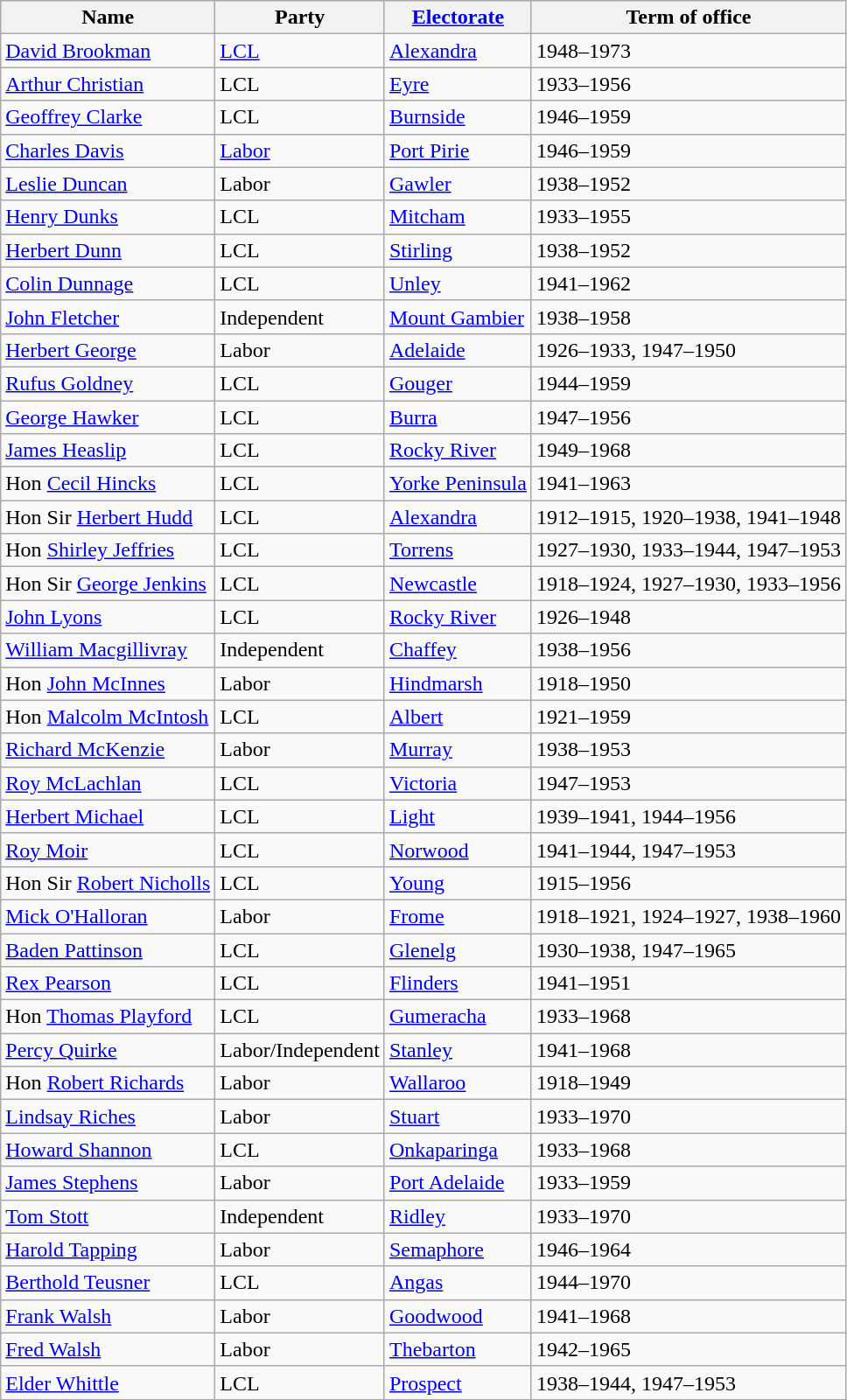<table class="wikitable sortable">
<tr>
<th>Name</th>
<th>Party</th>
<th><a href='#'>Electorate</a></th>
<th>Term of office</th>
</tr>
<tr>
<td><a href='#'>David Brookman</a> </td>
<td><a href='#'>LCL</a></td>
<td><a href='#'>Alexandra</a></td>
<td>1948–1973</td>
</tr>
<tr>
<td><a href='#'>Arthur Christian</a></td>
<td>LCL</td>
<td><a href='#'>Eyre</a></td>
<td>1933–1956</td>
</tr>
<tr>
<td><a href='#'>Geoffrey Clarke</a></td>
<td>LCL</td>
<td><a href='#'>Burnside</a></td>
<td>1946–1959</td>
</tr>
<tr>
<td><a href='#'>Charles Davis</a></td>
<td><a href='#'>Labor</a></td>
<td><a href='#'>Port Pirie</a></td>
<td>1946–1959</td>
</tr>
<tr>
<td><a href='#'>Leslie Duncan</a></td>
<td>Labor</td>
<td><a href='#'>Gawler</a></td>
<td>1938–1952</td>
</tr>
<tr>
<td><a href='#'>Henry Dunks</a></td>
<td>LCL</td>
<td><a href='#'>Mitcham</a></td>
<td>1933–1955</td>
</tr>
<tr>
<td><a href='#'>Herbert Dunn</a></td>
<td>LCL</td>
<td><a href='#'>Stirling</a></td>
<td>1938–1952</td>
</tr>
<tr>
<td><a href='#'>Colin Dunnage</a></td>
<td>LCL</td>
<td><a href='#'>Unley</a></td>
<td>1941–1962</td>
</tr>
<tr>
<td><a href='#'>John Fletcher</a></td>
<td>Independent</td>
<td><a href='#'>Mount Gambier</a></td>
<td>1938–1958</td>
</tr>
<tr>
<td><a href='#'>Herbert George</a></td>
<td>Labor</td>
<td><a href='#'>Adelaide</a></td>
<td>1926–1933, 1947–1950</td>
</tr>
<tr>
<td><a href='#'>Rufus Goldney</a></td>
<td>LCL</td>
<td><a href='#'>Gouger</a></td>
<td>1944–1959</td>
</tr>
<tr>
<td><a href='#'>George Hawker</a></td>
<td>LCL</td>
<td><a href='#'>Burra</a></td>
<td>1947–1956</td>
</tr>
<tr>
<td><a href='#'>James Heaslip</a> </td>
<td>LCL</td>
<td><a href='#'>Rocky River</a></td>
<td>1949–1968</td>
</tr>
<tr>
<td>Hon <a href='#'>Cecil Hincks</a></td>
<td>LCL</td>
<td><a href='#'>Yorke Peninsula</a></td>
<td>1941–1963</td>
</tr>
<tr>
<td>Hon Sir <a href='#'>Herbert Hudd</a> </td>
<td>LCL</td>
<td><a href='#'>Alexandra</a></td>
<td>1912–1915, 1920–1938, 1941–1948</td>
</tr>
<tr>
<td>Hon <a href='#'>Shirley Jeffries</a></td>
<td>LCL</td>
<td><a href='#'>Torrens</a></td>
<td>1927–1930, 1933–1944, 1947–1953</td>
</tr>
<tr>
<td>Hon Sir <a href='#'>George Jenkins</a></td>
<td>LCL</td>
<td><a href='#'>Newcastle</a></td>
<td>1918–1924, 1927–1930, 1933–1956</td>
</tr>
<tr>
<td><a href='#'>John Lyons</a> </td>
<td>LCL</td>
<td><a href='#'>Rocky River</a></td>
<td>1926–1948</td>
</tr>
<tr>
<td><a href='#'>William Macgillivray</a></td>
<td>Independent</td>
<td><a href='#'>Chaffey</a></td>
<td>1938–1956</td>
</tr>
<tr>
<td>Hon <a href='#'>John McInnes</a></td>
<td>Labor</td>
<td><a href='#'>Hindmarsh</a></td>
<td>1918–1950</td>
</tr>
<tr>
<td>Hon <a href='#'>Malcolm McIntosh</a></td>
<td>LCL</td>
<td><a href='#'>Albert</a></td>
<td>1921–1959</td>
</tr>
<tr>
<td><a href='#'>Richard McKenzie</a></td>
<td>Labor</td>
<td><a href='#'>Murray</a></td>
<td>1938–1953</td>
</tr>
<tr>
<td><a href='#'>Roy McLachlan</a></td>
<td>LCL</td>
<td><a href='#'>Victoria</a></td>
<td>1947–1953</td>
</tr>
<tr>
<td><a href='#'>Herbert Michael</a></td>
<td>LCL</td>
<td><a href='#'>Light</a></td>
<td>1939–1941, 1944–1956</td>
</tr>
<tr>
<td><a href='#'>Roy Moir</a></td>
<td>LCL</td>
<td><a href='#'>Norwood</a></td>
<td>1941–1944, 1947–1953</td>
</tr>
<tr>
<td>Hon Sir <a href='#'>Robert Nicholls</a></td>
<td>LCL</td>
<td><a href='#'>Young</a></td>
<td>1915–1956</td>
</tr>
<tr>
<td><a href='#'>Mick O'Halloran</a></td>
<td>Labor</td>
<td><a href='#'>Frome</a></td>
<td>1918–1921, 1924–1927, 1938–1960</td>
</tr>
<tr>
<td><a href='#'>Baden Pattinson</a></td>
<td>LCL</td>
<td><a href='#'>Glenelg</a></td>
<td>1930–1938, 1947–1965</td>
</tr>
<tr>
<td><a href='#'>Rex Pearson</a></td>
<td>LCL</td>
<td><a href='#'>Flinders</a></td>
<td>1941–1951</td>
</tr>
<tr>
<td>Hon <a href='#'>Thomas Playford</a></td>
<td>LCL</td>
<td><a href='#'>Gumeracha</a></td>
<td>1933–1968</td>
</tr>
<tr>
<td><a href='#'>Percy Quirke</a></td>
<td>Labor/Independent </td>
<td><a href='#'>Stanley</a></td>
<td>1941–1968</td>
</tr>
<tr>
<td>Hon <a href='#'>Robert Richards</a> </td>
<td>Labor</td>
<td><a href='#'>Wallaroo</a></td>
<td>1918–1949</td>
</tr>
<tr>
<td><a href='#'>Lindsay Riches</a></td>
<td>Labor</td>
<td><a href='#'>Stuart</a></td>
<td>1933–1970</td>
</tr>
<tr>
<td><a href='#'>Howard Shannon</a></td>
<td>LCL</td>
<td><a href='#'>Onkaparinga</a></td>
<td>1933–1968</td>
</tr>
<tr>
<td><a href='#'>James Stephens</a></td>
<td>Labor</td>
<td><a href='#'>Port Adelaide</a></td>
<td>1933–1959</td>
</tr>
<tr>
<td><a href='#'>Tom Stott</a></td>
<td>Independent</td>
<td><a href='#'>Ridley</a></td>
<td>1933–1970</td>
</tr>
<tr>
<td><a href='#'>Harold Tapping</a></td>
<td>Labor</td>
<td><a href='#'>Semaphore</a></td>
<td>1946–1964</td>
</tr>
<tr>
<td><a href='#'>Berthold Teusner</a></td>
<td>LCL</td>
<td><a href='#'>Angas</a></td>
<td>1944–1970</td>
</tr>
<tr>
<td><a href='#'>Frank Walsh</a></td>
<td>Labor</td>
<td><a href='#'>Goodwood</a></td>
<td>1941–1968</td>
</tr>
<tr>
<td><a href='#'>Fred Walsh</a></td>
<td>Labor</td>
<td><a href='#'>Thebarton</a></td>
<td>1942–1965</td>
</tr>
<tr>
<td><a href='#'>Elder Whittle</a></td>
<td>LCL</td>
<td><a href='#'>Prospect</a></td>
<td>1938–1944, 1947–1953</td>
</tr>
<tr>
</tr>
</table>
